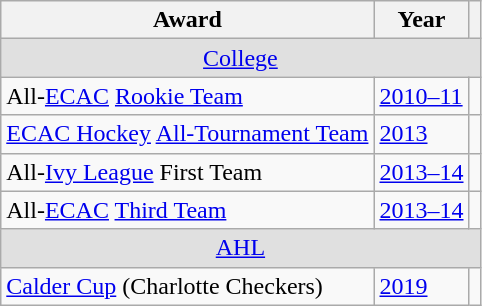<table class="wikitable">
<tr>
<th>Award</th>
<th>Year</th>
<th></th>
</tr>
<tr ALIGN="center" bgcolor="#e0e0e0">
<td colspan="3"><a href='#'>College</a></td>
</tr>
<tr>
<td>All-<a href='#'>ECAC</a> <a href='#'>Rookie Team</a></td>
<td><a href='#'>2010–11</a></td>
<td></td>
</tr>
<tr>
<td><a href='#'>ECAC Hockey</a> <a href='#'>All-Tournament Team</a></td>
<td><a href='#'>2013</a></td>
<td></td>
</tr>
<tr>
<td>All-<a href='#'>Ivy League</a> First Team</td>
<td><a href='#'>2013–14</a></td>
<td></td>
</tr>
<tr>
<td>All-<a href='#'>ECAC</a> <a href='#'>Third Team</a></td>
<td><a href='#'>2013–14</a></td>
<td></td>
</tr>
<tr ALIGN="center" bgcolor="#e0e0e0">
<td colspan="3"><a href='#'>AHL</a></td>
</tr>
<tr>
<td><a href='#'>Calder Cup</a> (Charlotte Checkers)</td>
<td><a href='#'>2019</a></td>
<td></td>
</tr>
</table>
